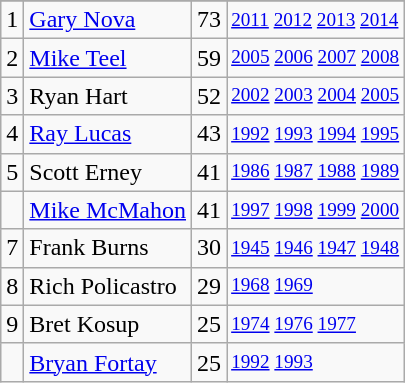<table class="wikitable">
<tr>
</tr>
<tr>
<td>1</td>
<td><a href='#'>Gary Nova</a></td>
<td>73</td>
<td style="font-size:80%;"><a href='#'>2011</a> <a href='#'>2012</a> <a href='#'>2013</a> <a href='#'>2014</a></td>
</tr>
<tr>
<td>2</td>
<td><a href='#'>Mike Teel</a></td>
<td>59</td>
<td style="font-size:80%;"><a href='#'>2005</a> <a href='#'>2006</a> <a href='#'>2007</a> <a href='#'>2008</a></td>
</tr>
<tr>
<td>3</td>
<td>Ryan Hart</td>
<td>52</td>
<td style="font-size:80%;"><a href='#'>2002</a> <a href='#'>2003</a> <a href='#'>2004</a> <a href='#'>2005</a></td>
</tr>
<tr>
<td>4</td>
<td><a href='#'>Ray Lucas</a></td>
<td>43</td>
<td style="font-size:80%;"><a href='#'>1992</a> <a href='#'>1993</a> <a href='#'>1994</a> <a href='#'>1995</a></td>
</tr>
<tr>
<td>5</td>
<td>Scott Erney</td>
<td>41</td>
<td style="font-size:80%;"><a href='#'>1986</a> <a href='#'>1987</a> <a href='#'>1988</a> <a href='#'>1989</a></td>
</tr>
<tr>
<td></td>
<td><a href='#'>Mike McMahon</a></td>
<td>41</td>
<td style="font-size:80%;"><a href='#'>1997</a> <a href='#'>1998</a> <a href='#'>1999</a> <a href='#'>2000</a></td>
</tr>
<tr>
<td>7</td>
<td>Frank Burns</td>
<td>30</td>
<td style="font-size:80%;"><a href='#'>1945</a> <a href='#'>1946</a> <a href='#'>1947</a> <a href='#'>1948</a></td>
</tr>
<tr>
<td>8</td>
<td>Rich Policastro</td>
<td>29</td>
<td style="font-size:80%;"><a href='#'>1968</a> <a href='#'>1969</a></td>
</tr>
<tr>
<td>9</td>
<td>Bret Kosup</td>
<td>25</td>
<td style="font-size:80%;"><a href='#'>1974</a> <a href='#'>1976</a> <a href='#'>1977</a></td>
</tr>
<tr>
<td></td>
<td><a href='#'>Bryan Fortay</a></td>
<td>25</td>
<td style="font-size:80%;"><a href='#'>1992</a> <a href='#'>1993</a></td>
</tr>
</table>
